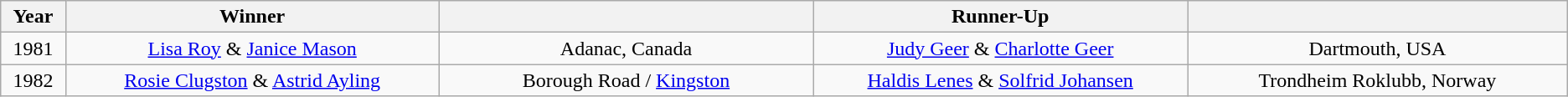<table class="wikitable" style="text-align:center">
<tr>
<th width=50>Year</th>
<th width=400>Winner</th>
<th width=400></th>
<th width=400>Runner-Up</th>
<th width=400></th>
</tr>
<tr>
<td>1981</td>
<td><a href='#'>Lisa Roy</a> & <a href='#'>Janice Mason</a></td>
<td>Adanac, Canada</td>
<td><a href='#'>Judy Geer</a> & <a href='#'>Charlotte Geer</a></td>
<td>Dartmouth, USA</td>
</tr>
<tr>
<td>1982</td>
<td><a href='#'>Rosie Clugston</a> & <a href='#'>Astrid Ayling</a></td>
<td>Borough Road / <a href='#'>Kingston</a></td>
<td><a href='#'>Haldis Lenes</a> & <a href='#'>Solfrid Johansen</a></td>
<td>Trondheim Roklubb, Norway</td>
</tr>
</table>
